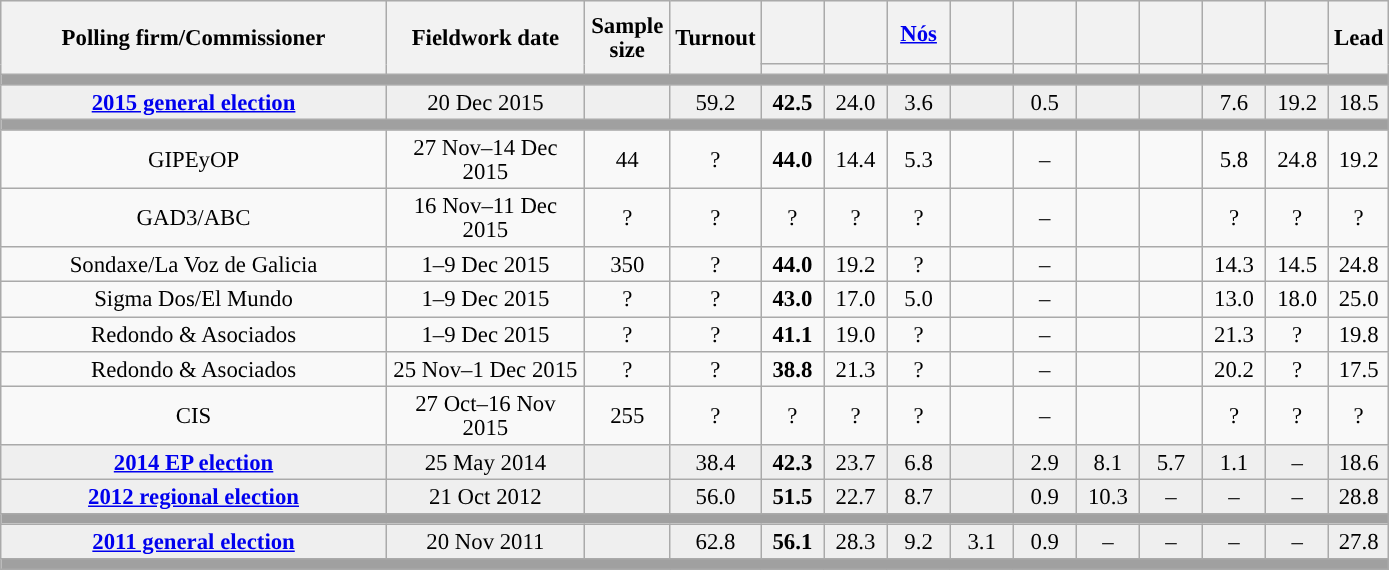<table class="wikitable collapsible collapsed" style="text-align:center; font-size:95%; line-height:16px;">
<tr style="height:42px; background-color:#E9E9E9">
<th style="width:250px;" rowspan="2">Polling firm/Commissioner</th>
<th style="width:125px;" rowspan="2">Fieldwork date</th>
<th style="width:50px;" rowspan="2">Sample size</th>
<th style="width:45px;" rowspan="2">Turnout</th>
<th style="width:35px;"></th>
<th style="width:35px;"></th>
<th style="width:35px;"><a href='#'>Nós</a></th>
<th style="width:35px;"></th>
<th style="width:35px;"></th>
<th style="width:35px;"></th>
<th style="width:35px;"></th>
<th style="width:35px;"></th>
<th style="width:35px;"></th>
<th style="width:30px;" rowspan="2">Lead</th>
</tr>
<tr>
<th style="color:inherit;background:"></th>
<th style="color:inherit;background:"></th>
<th style="color:inherit;background:"></th>
<th style="color:inherit;background:"></th>
<th style="color:inherit;background:"></th>
<th style="color:inherit;background:"></th>
<th style="color:inherit;background:"></th>
<th style="color:inherit;background:"></th>
<th style="color:inherit;background:"></th>
</tr>
<tr>
<td colspan="14" style="background:#A0A0A0"></td>
</tr>
<tr style="background:#EFEFEF;">
<td><strong><a href='#'>2015 general election</a></strong></td>
<td>20 Dec 2015</td>
<td></td>
<td>59.2</td>
<td><strong>42.5</strong><br></td>
<td>24.0<br></td>
<td>3.6<br></td>
<td></td>
<td>0.5<br></td>
<td></td>
<td></td>
<td>7.6<br></td>
<td>19.2<br></td>
<td style="background:">18.5</td>
</tr>
<tr>
<td colspan="14" style="background:#A0A0A0"></td>
</tr>
<tr>
<td>GIPEyOP</td>
<td>27 Nov–14 Dec 2015</td>
<td>44</td>
<td>?</td>
<td><strong>44.0</strong><br></td>
<td>14.4<br></td>
<td>5.3<br></td>
<td></td>
<td>–</td>
<td></td>
<td></td>
<td>5.8<br></td>
<td>24.8<br></td>
<td style="background:">19.2</td>
</tr>
<tr>
<td>GAD3/ABC</td>
<td>16 Nov–11 Dec 2015</td>
<td>?</td>
<td>?</td>
<td>?<br></td>
<td>?<br></td>
<td>?<br></td>
<td></td>
<td>–</td>
<td></td>
<td></td>
<td>?<br></td>
<td>?<br></td>
<td style="background:">?</td>
</tr>
<tr>
<td>Sondaxe/La Voz de Galicia</td>
<td>1–9 Dec 2015</td>
<td>350</td>
<td>?</td>
<td><strong>44.0</strong><br></td>
<td>19.2<br></td>
<td>?<br></td>
<td></td>
<td>–</td>
<td></td>
<td></td>
<td>14.3<br></td>
<td>14.5<br></td>
<td style="background:">24.8</td>
</tr>
<tr>
<td>Sigma Dos/El Mundo</td>
<td>1–9 Dec 2015</td>
<td>?</td>
<td>?</td>
<td><strong>43.0</strong><br></td>
<td>17.0<br></td>
<td>5.0<br></td>
<td></td>
<td>–</td>
<td></td>
<td></td>
<td>13.0<br></td>
<td>18.0<br></td>
<td style="background:">25.0</td>
</tr>
<tr>
<td>Redondo & Asociados</td>
<td>1–9 Dec 2015</td>
<td>?</td>
<td>?</td>
<td><strong>41.1</strong><br></td>
<td>19.0<br></td>
<td>?<br></td>
<td></td>
<td>–</td>
<td></td>
<td></td>
<td>21.3<br></td>
<td>?<br></td>
<td style="background:">19.8</td>
</tr>
<tr>
<td>Redondo & Asociados</td>
<td>25 Nov–1 Dec 2015</td>
<td>?</td>
<td>?</td>
<td><strong>38.8</strong><br></td>
<td>21.3<br></td>
<td>?<br></td>
<td></td>
<td>–</td>
<td></td>
<td></td>
<td>20.2<br></td>
<td>?<br></td>
<td style="background:">17.5</td>
</tr>
<tr>
<td>CIS</td>
<td>27 Oct–16 Nov 2015</td>
<td>255</td>
<td>?</td>
<td>?<br></td>
<td>?<br></td>
<td>?<br></td>
<td></td>
<td>–</td>
<td></td>
<td></td>
<td>?<br></td>
<td>?<br></td>
<td style="background:">?</td>
</tr>
<tr style="background:#EFEFEF;">
<td><strong><a href='#'>2014 EP election</a></strong></td>
<td>25 May 2014</td>
<td></td>
<td>38.4</td>
<td><strong>42.3</strong><br></td>
<td>23.7<br></td>
<td>6.8<br></td>
<td></td>
<td>2.9<br></td>
<td>8.1<br></td>
<td>5.7<br></td>
<td>1.1<br></td>
<td>–</td>
<td style="background:">18.6</td>
</tr>
<tr style="background:#EFEFEF;">
<td><strong><a href='#'>2012 regional election</a></strong></td>
<td>21 Oct 2012</td>
<td></td>
<td>56.0</td>
<td><strong>51.5</strong><br></td>
<td>22.7<br></td>
<td>8.7<br></td>
<td></td>
<td>0.9<br></td>
<td>10.3<br></td>
<td>–</td>
<td>–</td>
<td>–</td>
<td style="background:">28.8</td>
</tr>
<tr>
<td colspan="14" style="background:#A0A0A0"></td>
</tr>
<tr style="background:#EFEFEF;">
<td><strong><a href='#'>2011 general election</a></strong></td>
<td>20 Nov 2011</td>
<td></td>
<td>62.8</td>
<td><strong>56.1</strong><br></td>
<td>28.3<br></td>
<td>9.2<br></td>
<td>3.1<br></td>
<td>0.9<br></td>
<td>–</td>
<td>–</td>
<td>–</td>
<td>–</td>
<td style="background:">27.8</td>
</tr>
<tr>
<td colspan="14" style="background:#A0A0A0"></td>
</tr>
</table>
